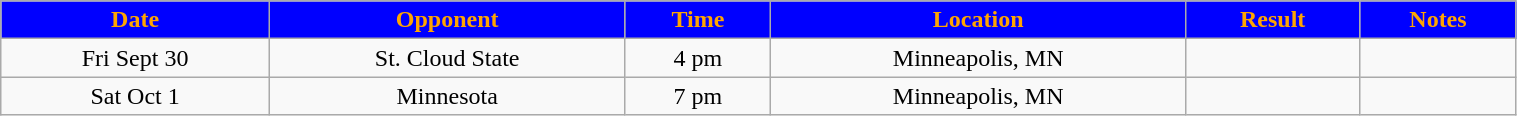<table class="wikitable" width="80%">
<tr align="center"  style=" background:blue;color:orange;">
<td><strong>Date</strong></td>
<td><strong>Opponent</strong></td>
<td><strong>Time</strong></td>
<td><strong>Location</strong></td>
<td><strong>Result</strong></td>
<td><strong>Notes</strong></td>
</tr>
<tr align="center" bgcolor="">
<td>Fri Sept 30</td>
<td>St. Cloud State</td>
<td>4 pm</td>
<td>Minneapolis, MN</td>
<td></td>
<td></td>
</tr>
<tr align="center" bgcolor="">
<td>Sat Oct 1</td>
<td>Minnesota</td>
<td>7 pm</td>
<td>Minneapolis, MN</td>
<td></td>
<td></td>
</tr>
</table>
